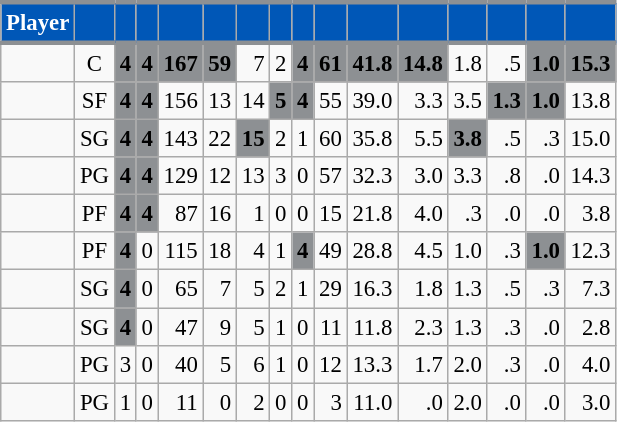<table class="wikitable sortable" style="font-size: 95%; text-align:right;">
<tr>
<th style="background:#0057B7; color:#FFFFFF; border-top:#8D9093 3px solid; border-bottom:#8D9093 3px solid;">Player</th>
<th style="background:#0057B7; color:#FFFFFF; border-top:#8D9093 3px solid; border-bottom:#8D9093 3px solid;"></th>
<th style="background:#0057B7; color:#FFFFFF; border-top:#8D9093 3px solid; border-bottom:#8D9093 3px solid;"></th>
<th style="background:#0057B7; color:#FFFFFF; border-top:#8D9093 3px solid; border-bottom:#8D9093 3px solid;"></th>
<th style="background:#0057B7; color:#FFFFFF; border-top:#8D9093 3px solid; border-bottom:#8D9093 3px solid;"></th>
<th style="background:#0057B7; color:#FFFFFF; border-top:#8D9093 3px solid; border-bottom:#8D9093 3px solid;"></th>
<th style="background:#0057B7; color:#FFFFFF; border-top:#8D9093 3px solid; border-bottom:#8D9093 3px solid;"></th>
<th style="background:#0057B7; color:#FFFFFF; border-top:#8D9093 3px solid; border-bottom:#8D9093 3px solid;"></th>
<th style="background:#0057B7; color:#FFFFFF; border-top:#8D9093 3px solid; border-bottom:#8D9093 3px solid;"></th>
<th style="background:#0057B7; color:#FFFFFF; border-top:#8D9093 3px solid; border-bottom:#8D9093 3px solid;"></th>
<th style="background:#0057B7; color:#FFFFFF; border-top:#8D9093 3px solid; border-bottom:#8D9093 3px solid;"></th>
<th style="background:#0057B7; color:#FFFFFF; border-top:#8D9093 3px solid; border-bottom:#8D9093 3px solid;"></th>
<th style="background:#0057B7; color:#FFFFFF; border-top:#8D9093 3px solid; border-bottom:#8D9093 3px solid;"></th>
<th style="background:#0057B7; color:#FFFFFF; border-top:#8D9093 3px solid; border-bottom:#8D9093 3px solid;"></th>
<th style="background:#0057B7; color:#FFFFFF; border-top:#8D9093 3px solid; border-bottom:#8D9093 3px solid;"></th>
<th style="background:#0057B7; color:#FFFFFF; border-top:#8D9093 3px solid; border-bottom:#8D9093 3px solid;"></th>
</tr>
<tr>
<td style="text-align:left;"></td>
<td style="text-align:center;">C</td>
<td style="background:#8D9093; color:#010101;"><strong>4</strong></td>
<td style="background:#8D9093; color:#010101;"><strong>4</strong></td>
<td style="background:#8D9093; color:#010101;"><strong>167</strong></td>
<td style="background:#8D9093; color:#010101;"><strong>59</strong></td>
<td>7</td>
<td>2</td>
<td style="background:#8D9093; color:#010101;"><strong>4</strong></td>
<td style="background:#8D9093; color:#010101;"><strong>61</strong></td>
<td style="background:#8D9093; color:#010101;"><strong>41.8</strong></td>
<td style="background:#8D9093; color:#010101;"><strong>14.8</strong></td>
<td>1.8</td>
<td>.5</td>
<td style="background:#8D9093; color:#010101;"><strong>1.0</strong></td>
<td style="background:#8D9093; color:#010101;"><strong>15.3</strong></td>
</tr>
<tr>
<td style="text-align:left;"></td>
<td style="text-align:center;">SF</td>
<td style="background:#8D9093; color:#010101;"><strong>4</strong></td>
<td style="background:#8D9093; color:#010101;"><strong>4</strong></td>
<td>156</td>
<td>13</td>
<td>14</td>
<td style="background:#8D9093; color:#010101;"><strong>5</strong></td>
<td style="background:#8D9093; color:#010101;"><strong>4</strong></td>
<td>55</td>
<td>39.0</td>
<td>3.3</td>
<td>3.5</td>
<td style="background:#8D9093; color:#010101;"><strong>1.3</strong></td>
<td style="background:#8D9093; color:#010101;"><strong>1.0</strong></td>
<td>13.8</td>
</tr>
<tr>
<td style="text-align:left;"></td>
<td style="text-align:center;">SG</td>
<td style="background:#8D9093; color:#010101;"><strong>4</strong></td>
<td style="background:#8D9093; color:#010101;"><strong>4</strong></td>
<td>143</td>
<td>22</td>
<td style="background:#8D9093; color:#010101;"><strong>15</strong></td>
<td>2</td>
<td>1</td>
<td>60</td>
<td>35.8</td>
<td>5.5</td>
<td style="background:#8D9093; color:#010101;"><strong>3.8</strong></td>
<td>.5</td>
<td>.3</td>
<td>15.0</td>
</tr>
<tr>
<td style="text-align:left;"></td>
<td style="text-align:center;">PG</td>
<td style="background:#8D9093; color:#010101;"><strong>4</strong></td>
<td style="background:#8D9093; color:#010101;"><strong>4</strong></td>
<td>129</td>
<td>12</td>
<td>13</td>
<td>3</td>
<td>0</td>
<td>57</td>
<td>32.3</td>
<td>3.0</td>
<td>3.3</td>
<td>.8</td>
<td>.0</td>
<td>14.3</td>
</tr>
<tr>
<td style="text-align:left;"></td>
<td style="text-align:center;">PF</td>
<td style="background:#8D9093; color:#010101;"><strong>4</strong></td>
<td style="background:#8D9093; color:#010101;"><strong>4</strong></td>
<td>87</td>
<td>16</td>
<td>1</td>
<td>0</td>
<td>0</td>
<td>15</td>
<td>21.8</td>
<td>4.0</td>
<td>.3</td>
<td>.0</td>
<td>.0</td>
<td>3.8</td>
</tr>
<tr>
<td style="text-align:left;"></td>
<td style="text-align:center;">PF</td>
<td style="background:#8D9093; color:#010101;"><strong>4</strong></td>
<td>0</td>
<td>115</td>
<td>18</td>
<td>4</td>
<td>1</td>
<td style="background:#8D9093; color:#010101;"><strong>4</strong></td>
<td>49</td>
<td>28.8</td>
<td>4.5</td>
<td>1.0</td>
<td>.3</td>
<td style="background:#8D9093; color:#010101;"><strong>1.0</strong></td>
<td>12.3</td>
</tr>
<tr>
<td style="text-align:left;"></td>
<td style="text-align:center;">SG</td>
<td style="background:#8D9093; color:#010101;"><strong>4</strong></td>
<td>0</td>
<td>65</td>
<td>7</td>
<td>5</td>
<td>2</td>
<td>1</td>
<td>29</td>
<td>16.3</td>
<td>1.8</td>
<td>1.3</td>
<td>.5</td>
<td>.3</td>
<td>7.3</td>
</tr>
<tr>
<td style="text-align:left;"></td>
<td style="text-align:center;">SG</td>
<td style="background:#8D9093; color:#010101;"><strong>4</strong></td>
<td>0</td>
<td>47</td>
<td>9</td>
<td>5</td>
<td>1</td>
<td>0</td>
<td>11</td>
<td>11.8</td>
<td>2.3</td>
<td>1.3</td>
<td>.3</td>
<td>.0</td>
<td>2.8</td>
</tr>
<tr>
<td style="text-align:left;"></td>
<td style="text-align:center;">PG</td>
<td>3</td>
<td>0</td>
<td>40</td>
<td>5</td>
<td>6</td>
<td>1</td>
<td>0</td>
<td>12</td>
<td>13.3</td>
<td>1.7</td>
<td>2.0</td>
<td>.3</td>
<td>.0</td>
<td>4.0</td>
</tr>
<tr>
<td style="text-align:left;"></td>
<td style="text-align:center;">PG</td>
<td>1</td>
<td>0</td>
<td>11</td>
<td>0</td>
<td>2</td>
<td>0</td>
<td>0</td>
<td>3</td>
<td>11.0</td>
<td>.0</td>
<td>2.0</td>
<td>.0</td>
<td>.0</td>
<td>3.0</td>
</tr>
</table>
